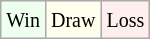<table class="wikitable">
<tr>
<td style="background:#efe;"><small>Win</small></td>
<td style="background:#ffe;"><small>Draw</small></td>
<td style="background:#fee;"><small>Loss</small></td>
</tr>
</table>
